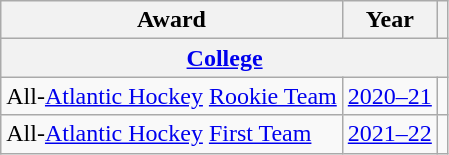<table class="wikitable">
<tr>
<th>Award</th>
<th>Year</th>
<th></th>
</tr>
<tr>
<th colspan="3"><a href='#'>College</a></th>
</tr>
<tr>
<td>All-<a href='#'>Atlantic Hockey</a> <a href='#'>Rookie Team</a></td>
<td><a href='#'>2020–21</a></td>
</tr>
<tr>
<td>All-<a href='#'>Atlantic Hockey</a> <a href='#'>First Team</a></td>
<td><a href='#'>2021–22</a></td>
<td></td>
</tr>
</table>
